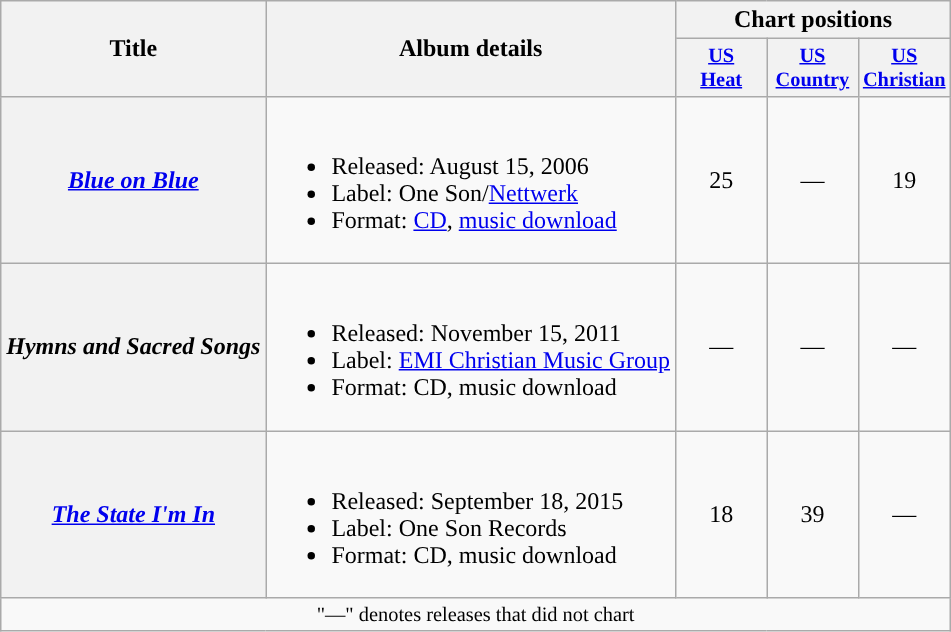<table class="wikitable plainrowheaders">
<tr>
<th rowspan="2">Title</th>
<th rowspan="2">Album details</th>
<th colspan="3">Chart positions</th>
</tr>
<tr>
<th style="width:4em;font-size:85%"><a href='#'>US<br>Heat</a></th>
<th style="width:4em;font-size:85%"><a href='#'>US<br>Country</a></th>
<th style="width:4em;font-size:85%"><a href='#'>US<br>Christian</a></th>
</tr>
<tr>
<th scope="row"><em><a href='#'>Blue on Blue</a></em></th>
<td><br><ul><li>Released: August 15, 2006</li><li>Label: One Son/<a href='#'>Nettwerk</a></li><li>Format: <a href='#'>CD</a>, <a href='#'>music download</a></li></ul></td>
<td align="center">25</td>
<td align="center">—</td>
<td align="center">19</td>
</tr>
<tr>
<th scope="row"><em>Hymns and Sacred Songs</em></th>
<td><br><ul><li>Released: November 15, 2011</li><li>Label: <a href='#'>EMI Christian Music Group</a></li><li>Format: CD, music download</li></ul></td>
<td align="center">—</td>
<td align="center">—</td>
<td align="center">—</td>
</tr>
<tr>
<th scope="row"><em><a href='#'>The State I'm In</a></em></th>
<td><br><ul><li>Released: September 18, 2015</li><li>Label: One Son Records</li><li>Format: CD, music download</li></ul></td>
<td align="center">18</td>
<td align="center">39</td>
<td align="center">—</td>
</tr>
<tr>
<td colspan="6" style="font-size:85%" align="center">"—" denotes releases that did not chart</td>
</tr>
</table>
